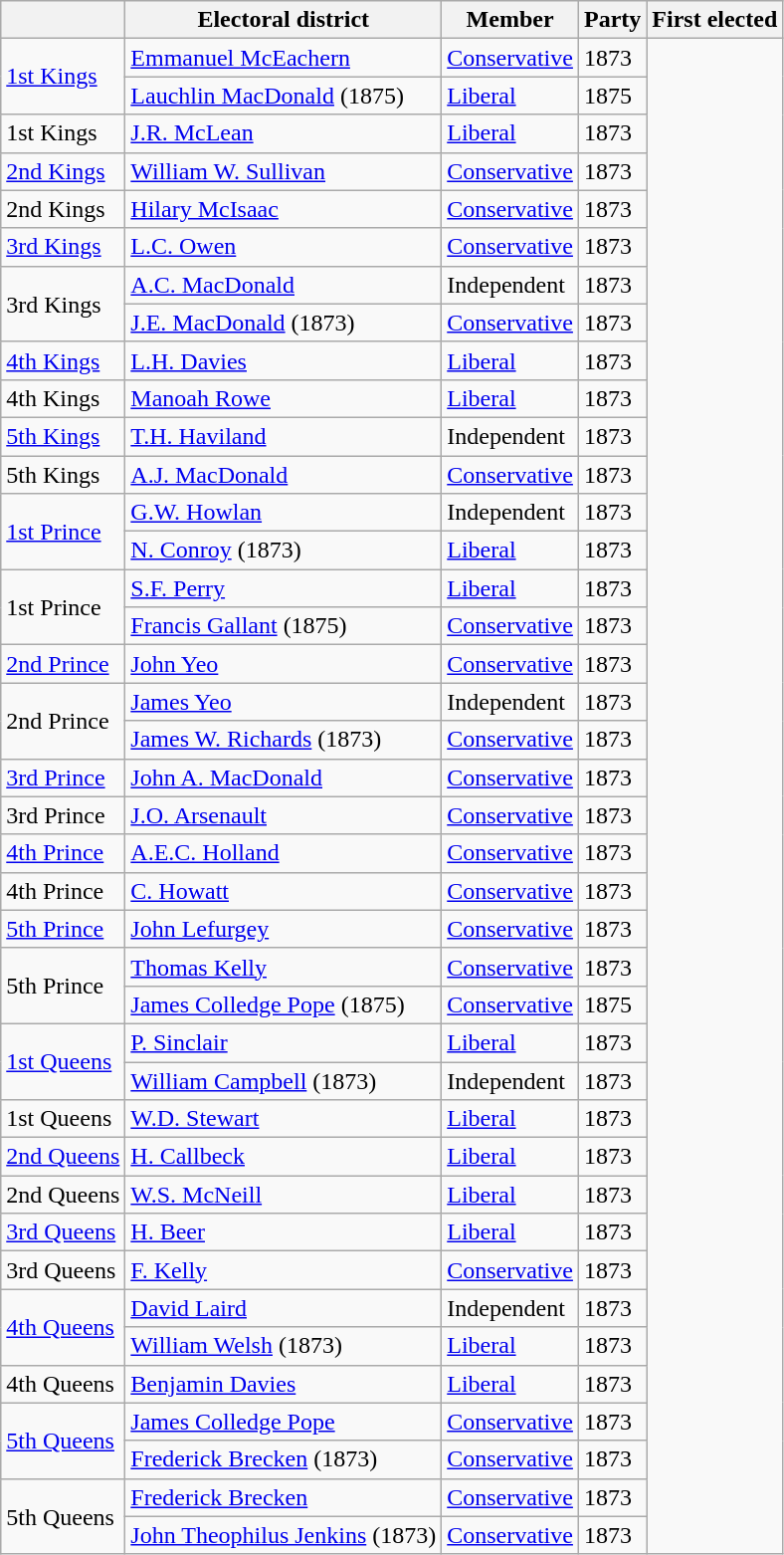<table class="wikitable sortable">
<tr>
<th></th>
<th>Electoral district</th>
<th>Member</th>
<th>Party</th>
<th>First elected</th>
</tr>
<tr>
<td rowspan=2><a href='#'>1st Kings</a></td>
<td><a href='#'>Emmanuel McEachern</a></td>
<td><a href='#'>Conservative</a></td>
<td>1873</td>
</tr>
<tr>
<td><a href='#'>Lauchlin MacDonald</a> (1875)</td>
<td><a href='#'>Liberal</a></td>
<td>1875</td>
</tr>
<tr>
<td>1st Kings</td>
<td><a href='#'>J.R. McLean</a></td>
<td><a href='#'>Liberal</a></td>
<td>1873</td>
</tr>
<tr>
<td><a href='#'>2nd Kings</a></td>
<td><a href='#'>William W. Sullivan</a></td>
<td><a href='#'>Conservative</a></td>
<td>1873</td>
</tr>
<tr>
<td>2nd Kings</td>
<td><a href='#'>Hilary McIsaac</a></td>
<td><a href='#'>Conservative</a></td>
<td>1873</td>
</tr>
<tr>
<td><a href='#'>3rd Kings</a></td>
<td><a href='#'>L.C. Owen</a></td>
<td><a href='#'>Conservative</a></td>
<td>1873</td>
</tr>
<tr>
<td rowspan=2>3rd Kings</td>
<td><a href='#'>A.C. MacDonald</a></td>
<td>Independent</td>
<td>1873</td>
</tr>
<tr>
<td><a href='#'>J.E. MacDonald</a> (1873)</td>
<td><a href='#'>Conservative</a></td>
<td>1873</td>
</tr>
<tr>
<td><a href='#'>4th Kings</a></td>
<td><a href='#'>L.H. Davies</a></td>
<td><a href='#'>Liberal</a></td>
<td>1873</td>
</tr>
<tr>
<td>4th Kings</td>
<td><a href='#'>Manoah Rowe</a></td>
<td><a href='#'>Liberal</a></td>
<td>1873</td>
</tr>
<tr>
<td><a href='#'>5th Kings</a></td>
<td><a href='#'>T.H. Haviland</a></td>
<td>Independent</td>
<td>1873</td>
</tr>
<tr>
<td>5th Kings</td>
<td><a href='#'>A.J. MacDonald</a></td>
<td><a href='#'>Conservative</a></td>
<td>1873</td>
</tr>
<tr>
<td rowspan=2><a href='#'>1st Prince</a></td>
<td><a href='#'>G.W. Howlan</a></td>
<td>Independent</td>
<td>1873</td>
</tr>
<tr>
<td><a href='#'>N. Conroy</a> (1873)</td>
<td><a href='#'>Liberal</a></td>
<td>1873</td>
</tr>
<tr>
<td rowspan=2>1st Prince</td>
<td><a href='#'>S.F. Perry</a></td>
<td><a href='#'>Liberal</a></td>
<td>1873</td>
</tr>
<tr>
<td><a href='#'>Francis Gallant</a> (1875)</td>
<td><a href='#'>Conservative</a></td>
<td>1873</td>
</tr>
<tr>
<td><a href='#'>2nd Prince</a></td>
<td><a href='#'>John Yeo</a></td>
<td><a href='#'>Conservative</a></td>
<td>1873</td>
</tr>
<tr>
<td rowspan=2>2nd Prince</td>
<td><a href='#'>James Yeo</a></td>
<td>Independent</td>
<td>1873</td>
</tr>
<tr>
<td><a href='#'>James W. Richards</a> (1873)</td>
<td><a href='#'>Conservative</a></td>
<td>1873</td>
</tr>
<tr>
<td><a href='#'>3rd Prince</a></td>
<td><a href='#'>John A. MacDonald</a></td>
<td><a href='#'>Conservative</a></td>
<td>1873</td>
</tr>
<tr>
<td>3rd Prince</td>
<td><a href='#'>J.O. Arsenault</a></td>
<td><a href='#'>Conservative</a></td>
<td>1873</td>
</tr>
<tr>
<td><a href='#'>4th Prince</a></td>
<td><a href='#'>A.E.C. Holland</a></td>
<td><a href='#'>Conservative</a></td>
<td>1873</td>
</tr>
<tr>
<td>4th Prince</td>
<td><a href='#'>C. Howatt</a></td>
<td><a href='#'>Conservative</a></td>
<td>1873</td>
</tr>
<tr>
<td><a href='#'>5th Prince</a></td>
<td><a href='#'>John Lefurgey</a></td>
<td><a href='#'>Conservative</a></td>
<td>1873</td>
</tr>
<tr>
<td rowspan=2>5th Prince</td>
<td><a href='#'>Thomas Kelly</a></td>
<td><a href='#'>Conservative</a></td>
<td>1873</td>
</tr>
<tr>
<td><a href='#'>James Colledge Pope</a> (1875)</td>
<td><a href='#'>Conservative</a></td>
<td>1875</td>
</tr>
<tr>
<td rowspan=2><a href='#'>1st Queens</a></td>
<td><a href='#'>P. Sinclair</a></td>
<td><a href='#'>Liberal</a></td>
<td>1873</td>
</tr>
<tr>
<td><a href='#'>William Campbell</a> (1873)</td>
<td>Independent</td>
<td>1873</td>
</tr>
<tr>
<td>1st Queens</td>
<td><a href='#'>W.D. Stewart</a></td>
<td><a href='#'>Liberal</a></td>
<td>1873</td>
</tr>
<tr>
<td><a href='#'>2nd Queens</a></td>
<td><a href='#'>H. Callbeck</a></td>
<td><a href='#'>Liberal</a></td>
<td>1873</td>
</tr>
<tr>
<td>2nd Queens</td>
<td><a href='#'>W.S. McNeill</a></td>
<td><a href='#'>Liberal</a></td>
<td>1873</td>
</tr>
<tr>
<td><a href='#'>3rd Queens</a></td>
<td><a href='#'>H. Beer</a></td>
<td><a href='#'>Liberal</a></td>
<td>1873</td>
</tr>
<tr>
<td>3rd Queens</td>
<td><a href='#'>F. Kelly</a></td>
<td><a href='#'>Conservative</a></td>
<td>1873</td>
</tr>
<tr>
<td rowspan=2><a href='#'>4th Queens</a></td>
<td><a href='#'>David Laird</a></td>
<td>Independent</td>
<td>1873</td>
</tr>
<tr>
<td><a href='#'>William Welsh</a> (1873)</td>
<td><a href='#'>Liberal</a></td>
<td>1873</td>
</tr>
<tr>
<td>4th Queens</td>
<td><a href='#'>Benjamin Davies</a></td>
<td><a href='#'>Liberal</a></td>
<td>1873</td>
</tr>
<tr>
<td rowspan=2><a href='#'>5th Queens</a></td>
<td><a href='#'>James Colledge Pope</a></td>
<td><a href='#'>Conservative</a></td>
<td>1873</td>
</tr>
<tr>
<td><a href='#'>Frederick Brecken</a> (1873)</td>
<td><a href='#'>Conservative</a></td>
<td>1873</td>
</tr>
<tr>
<td rowspan=2>5th Queens</td>
<td><a href='#'>Frederick Brecken</a></td>
<td><a href='#'>Conservative</a></td>
<td>1873</td>
</tr>
<tr>
<td><a href='#'>John Theophilus Jenkins</a> (1873)</td>
<td><a href='#'>Conservative</a></td>
<td>1873</td>
</tr>
</table>
